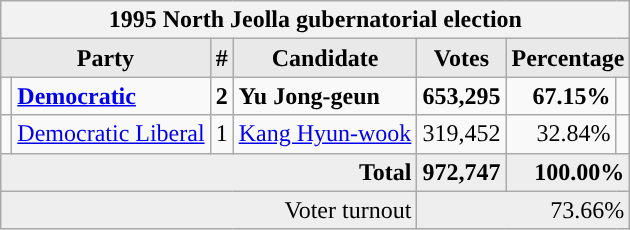<table class="wikitable">
<tr>
<th colspan="7">1995 North Jeolla gubernatorial election</th>
</tr>
<tr>
<th style="background-color:#E9E9E9" colspan=2>Party</th>
<th style="background-color:#E9E9E9">#</th>
<th style="background-color:#E9E9E9">Candidate</th>
<th style="background-color:#E9E9E9">Votes</th>
<th style="background-color:#E9E9E9" colspan=2>Percentage</th>
</tr>
<tr style="font-weight:bold">
<td></td>
<td align=left><a href='#'>Democratic</a></td>
<td align=center>2</td>
<td align=left>Yu Jong-geun</td>
<td align=right>653,295</td>
<td align=right>67.15%</td>
<td align=right></td>
</tr>
<tr>
<td></td>
<td align=left><a href='#'>Democratic Liberal</a></td>
<td align=center>1</td>
<td align=left><a href='#'>Kang Hyun-wook</a></td>
<td align=right>319,452</td>
<td align=right>32.84%</td>
<td align=right></td>
</tr>
<tr bgcolor="#EEEEEE" style="font-weight:bold">
<td colspan="4" align=right>Total</td>
<td align=right>972,747</td>
<td align=right colspan=2>100.00%</td>
</tr>
<tr bgcolor="#EEEEEE">
<td colspan="4" align="right">Voter turnout</td>
<td colspan="3" align="right">73.66%</td>
</tr>
</table>
